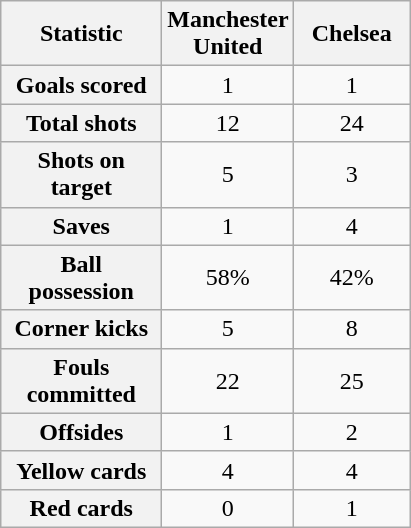<table class="wikitable plainrowheaders" style="text-align:center">
<tr>
<th scope="col" style="width:100px">Statistic</th>
<th scope="col" style="width:70px">Manchester United</th>
<th scope="col" style="width:70px">Chelsea</th>
</tr>
<tr>
<th scope=row>Goals scored</th>
<td>1</td>
<td>1</td>
</tr>
<tr>
<th scope=row>Total shots</th>
<td>12</td>
<td>24</td>
</tr>
<tr>
<th scope=row>Shots on target</th>
<td>5</td>
<td>3</td>
</tr>
<tr>
<th scope=row>Saves</th>
<td>1</td>
<td>4</td>
</tr>
<tr>
<th scope=row>Ball possession</th>
<td>58%</td>
<td>42%</td>
</tr>
<tr>
<th scope=row>Corner kicks</th>
<td>5</td>
<td>8</td>
</tr>
<tr>
<th scope=row>Fouls committed</th>
<td>22</td>
<td>25</td>
</tr>
<tr>
<th scope=row>Offsides</th>
<td>1</td>
<td>2</td>
</tr>
<tr>
<th scope=row>Yellow cards</th>
<td>4</td>
<td>4</td>
</tr>
<tr>
<th scope=row>Red cards</th>
<td>0</td>
<td>1</td>
</tr>
</table>
